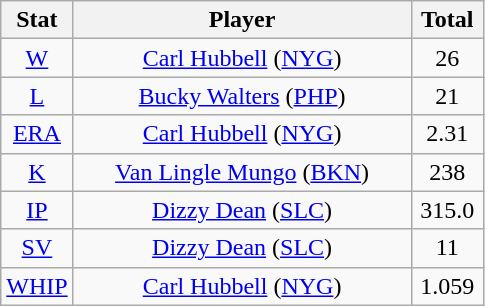<table class="wikitable" style="text-align:center;">
<tr>
<th style="width:15%;">Stat</th>
<th>Player</th>
<th style="width:15%;">Total</th>
</tr>
<tr>
<td><a href='#'>W</a></td>
<td><a href='#'>Carl Hubbell</a> (<a href='#'>NYG</a>)</td>
<td>26</td>
</tr>
<tr>
<td><a href='#'>L</a></td>
<td><a href='#'>Bucky Walters</a> (<a href='#'>PHP</a>)</td>
<td>21</td>
</tr>
<tr>
<td><a href='#'>ERA</a></td>
<td><a href='#'>Carl Hubbell</a> (<a href='#'>NYG</a>)</td>
<td>2.31</td>
</tr>
<tr>
<td><a href='#'>K</a></td>
<td><a href='#'>Van Lingle Mungo</a> (<a href='#'>BKN</a>)</td>
<td>238</td>
</tr>
<tr>
<td><a href='#'>IP</a></td>
<td><a href='#'>Dizzy Dean</a> (<a href='#'>SLC</a>)</td>
<td>315.0</td>
</tr>
<tr>
<td><a href='#'>SV</a></td>
<td><a href='#'>Dizzy Dean</a> (<a href='#'>SLC</a>)</td>
<td>11</td>
</tr>
<tr>
<td><a href='#'>WHIP</a></td>
<td><a href='#'>Carl Hubbell</a> (<a href='#'>NYG</a>)</td>
<td>1.059</td>
</tr>
</table>
